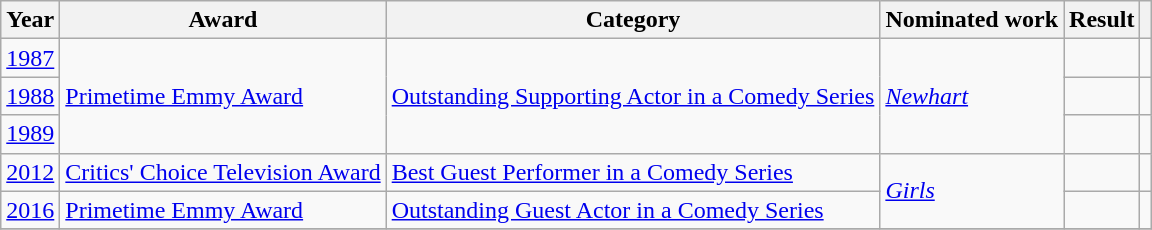<table class="wikitable sortable">
<tr>
<th>Year</th>
<th>Award</th>
<th>Category</th>
<th>Nominated work</th>
<th>Result</th>
<th class="unsortable"></th>
</tr>
<tr>
<td><a href='#'>1987</a></td>
<td rowspan=3><a href='#'>Primetime Emmy Award</a></td>
<td rowspan=3><a href='#'>Outstanding Supporting Actor in a Comedy Series</a></td>
<td rowspan=3><em><a href='#'>Newhart</a></em></td>
<td></td>
<td></td>
</tr>
<tr>
<td><a href='#'>1988</a></td>
<td></td>
<td></td>
</tr>
<tr>
<td><a href='#'>1989</a></td>
<td></td>
<td></td>
</tr>
<tr>
<td><a href='#'>2012</a></td>
<td><a href='#'>Critics' Choice Television Award</a></td>
<td><a href='#'>Best Guest Performer in a Comedy Series</a></td>
<td rowspan=2><em><a href='#'>Girls</a></em></td>
<td></td>
<td></td>
</tr>
<tr>
<td><a href='#'>2016</a></td>
<td><a href='#'>Primetime Emmy Award</a></td>
<td><a href='#'>Outstanding Guest Actor in a Comedy Series</a></td>
<td></td>
<td></td>
</tr>
<tr>
</tr>
</table>
